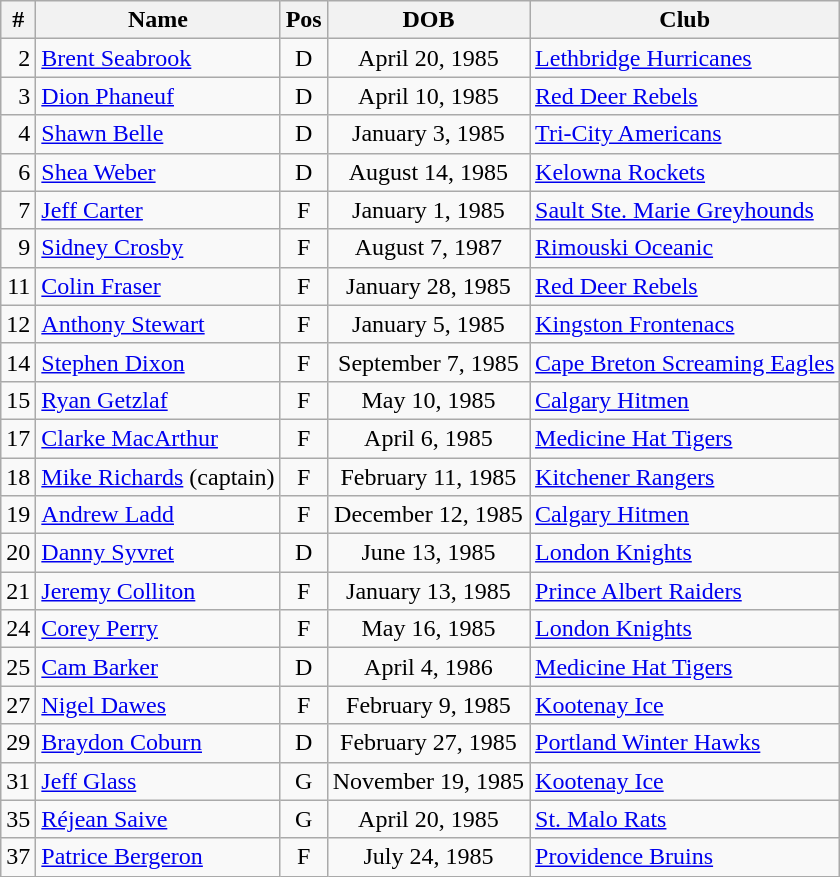<table class="wikitable">
<tr>
<th>#</th>
<th>Name</th>
<th>Pos</th>
<th>DOB</th>
<th>Club</th>
</tr>
<tr>
<td align=right>2</td>
<td><a href='#'>Brent Seabrook</a></td>
<td align=center>D</td>
<td align=center>April 20, 1985</td>
<td><a href='#'>Lethbridge Hurricanes</a> </td>
</tr>
<tr>
<td align=right>3</td>
<td><a href='#'>Dion Phaneuf</a></td>
<td align=center>D</td>
<td align=center>April 10, 1985</td>
<td><a href='#'>Red Deer Rebels</a> </td>
</tr>
<tr>
<td align=right>4</td>
<td><a href='#'>Shawn Belle</a></td>
<td align=center>D</td>
<td align=center>January 3, 1985</td>
<td><a href='#'>Tri-City Americans</a> </td>
</tr>
<tr>
<td align=right>6</td>
<td><a href='#'>Shea Weber</a></td>
<td align=center>D</td>
<td align=center>August 14, 1985</td>
<td><a href='#'>Kelowna Rockets</a> </td>
</tr>
<tr>
<td align=right>7</td>
<td><a href='#'>Jeff Carter</a></td>
<td align=center>F</td>
<td align=center>January 1, 1985</td>
<td><a href='#'>Sault Ste. Marie Greyhounds</a> </td>
</tr>
<tr>
<td align=right>9</td>
<td><a href='#'>Sidney Crosby</a></td>
<td align=center>F</td>
<td align=center>August 7, 1987</td>
<td><a href='#'>Rimouski Oceanic</a> </td>
</tr>
<tr>
<td align=right>11</td>
<td><a href='#'>Colin Fraser</a></td>
<td align=center>F</td>
<td align=center>January 28, 1985</td>
<td><a href='#'>Red Deer Rebels</a> </td>
</tr>
<tr>
<td align=right>12</td>
<td><a href='#'>Anthony Stewart</a></td>
<td align=center>F</td>
<td align=center>January 5, 1985</td>
<td><a href='#'>Kingston Frontenacs</a> </td>
</tr>
<tr>
<td align=right>14</td>
<td><a href='#'>Stephen Dixon</a></td>
<td align=center>F</td>
<td align=center>September 7, 1985</td>
<td><a href='#'>Cape Breton Screaming Eagles</a> </td>
</tr>
<tr>
<td align=right>15</td>
<td><a href='#'>Ryan Getzlaf</a></td>
<td align=center>F</td>
<td align=center>May 10, 1985</td>
<td><a href='#'>Calgary Hitmen</a> </td>
</tr>
<tr>
<td align=right>17</td>
<td><a href='#'>Clarke MacArthur</a></td>
<td align=center>F</td>
<td align=center>April 6, 1985</td>
<td><a href='#'>Medicine Hat Tigers</a> </td>
</tr>
<tr>
<td align=right>18</td>
<td><a href='#'>Mike Richards</a> (captain)</td>
<td align=center>F</td>
<td align=center>February 11, 1985</td>
<td><a href='#'>Kitchener Rangers</a> </td>
</tr>
<tr>
<td align=right>19</td>
<td><a href='#'>Andrew Ladd</a></td>
<td align=center>F</td>
<td align=center>December 12, 1985</td>
<td><a href='#'>Calgary Hitmen</a> </td>
</tr>
<tr>
<td align=right>20</td>
<td><a href='#'>Danny Syvret</a></td>
<td align=center>D</td>
<td align=center>June 13, 1985</td>
<td><a href='#'>London Knights</a> </td>
</tr>
<tr>
<td align=right>21</td>
<td><a href='#'>Jeremy Colliton</a></td>
<td align=center>F</td>
<td align=center>January 13, 1985</td>
<td><a href='#'>Prince Albert Raiders</a> </td>
</tr>
<tr>
<td align=right>24</td>
<td><a href='#'>Corey Perry</a></td>
<td align=center>F</td>
<td align=center>May 16, 1985</td>
<td><a href='#'>London Knights</a> </td>
</tr>
<tr>
<td align=right>25</td>
<td><a href='#'>Cam Barker</a></td>
<td align=center>D</td>
<td align=center>April 4, 1986</td>
<td><a href='#'>Medicine Hat Tigers</a> </td>
</tr>
<tr>
<td align=right>27</td>
<td><a href='#'>Nigel Dawes</a></td>
<td align=center>F</td>
<td align=center>February 9, 1985</td>
<td><a href='#'>Kootenay Ice</a> </td>
</tr>
<tr>
<td align=right>29</td>
<td><a href='#'>Braydon Coburn</a></td>
<td align=center>D</td>
<td align=center>February 27, 1985</td>
<td><a href='#'>Portland Winter Hawks</a> </td>
</tr>
<tr>
<td align=right>31</td>
<td><a href='#'>Jeff Glass</a></td>
<td align=center>G</td>
<td align=center>November 19, 1985</td>
<td><a href='#'>Kootenay Ice</a> </td>
</tr>
<tr>
<td align=right>35</td>
<td><a href='#'>Réjean Saive</a></td>
<td align=center>G</td>
<td align=center>April 20, 1985</td>
<td><a href='#'>St. Malo Rats</a> </td>
</tr>
<tr>
<td align=right>37</td>
<td><a href='#'>Patrice Bergeron</a></td>
<td align=center>F</td>
<td align=center>July 24, 1985</td>
<td><a href='#'>Providence Bruins</a> </td>
</tr>
</table>
